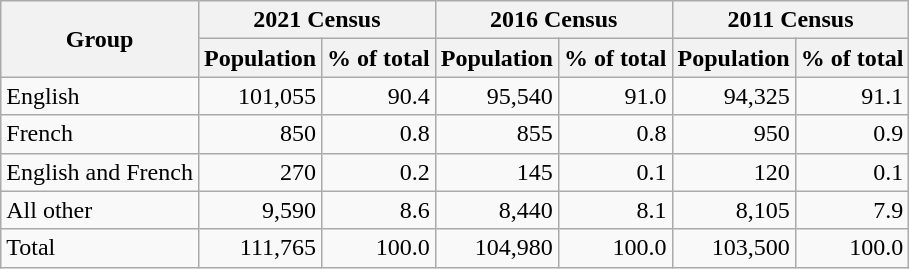<table class="wikitable" style="text-align:right">
<tr>
<th rowspan = "2">Group</th>
<th colspan = "2">2021 Census</th>
<th colspan = "2">2016 Census</th>
<th colspan = "2">2011 Census</th>
</tr>
<tr>
<th>Population</th>
<th>% of total</th>
<th>Population</th>
<th>% of total</th>
<th>Population</th>
<th>% of total</th>
</tr>
<tr>
<td style="text-align:left;">English</td>
<td>101,055</td>
<td>90.4</td>
<td>95,540</td>
<td>91.0</td>
<td>94,325</td>
<td>91.1</td>
</tr>
<tr>
<td style="text-align:left;">French</td>
<td>850</td>
<td>0.8</td>
<td>855</td>
<td>0.8</td>
<td>950</td>
<td>0.9</td>
</tr>
<tr>
<td style="text-align:left;">English and French</td>
<td>270</td>
<td>0.2</td>
<td>145</td>
<td>0.1</td>
<td>120</td>
<td>0.1</td>
</tr>
<tr>
<td style="text-align:left;">All other</td>
<td>9,590</td>
<td>8.6</td>
<td>8,440</td>
<td>8.1</td>
<td>8,105</td>
<td>7.9</td>
</tr>
<tr>
<td style="text-align:left;">Total</td>
<td>111,765</td>
<td>100.0</td>
<td>104,980</td>
<td>100.0</td>
<td>103,500</td>
<td>100.0</td>
</tr>
</table>
